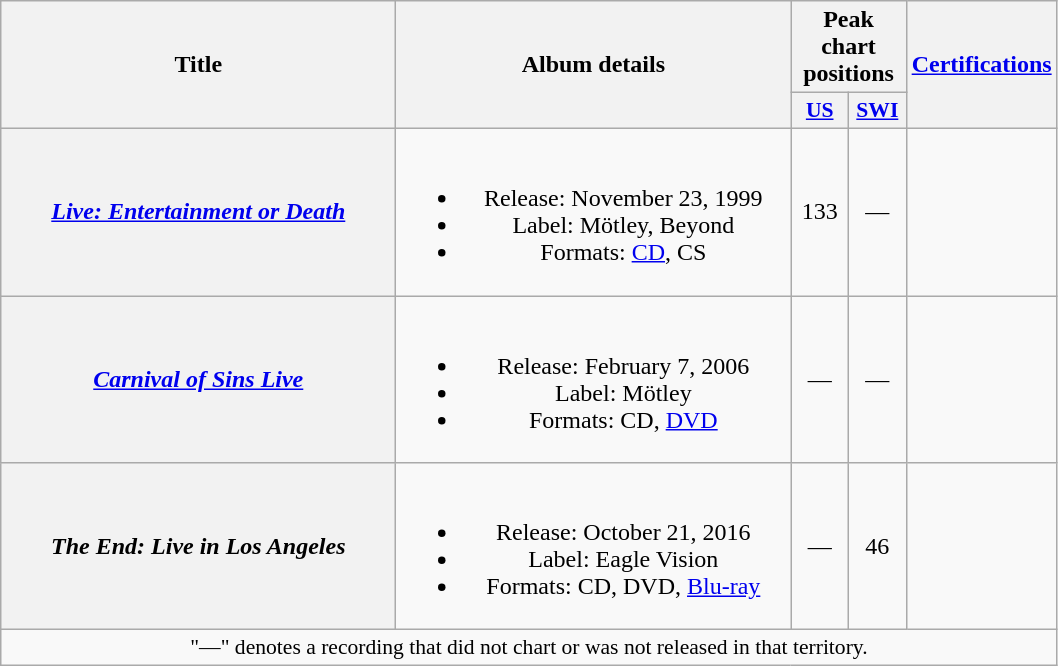<table class="wikitable plainrowheaders" style="text-align:center;" border="1">
<tr>
<th scope="col" rowspan="2" style="width:16em;">Title</th>
<th scope="col" rowspan="2" style="width:16em;">Album details</th>
<th scope="col" colspan="2">Peak chart positions</th>
<th scope="col" rowspan="2"><a href='#'>Certifications</a></th>
</tr>
<tr>
<th scope="col" style="width:2.2em;font-size:90%;"><a href='#'>US</a><br></th>
<th scope="col" style="width:2.2em;font-size:90%;"><a href='#'>SWI</a><br></th>
</tr>
<tr>
<th scope="row"><em><a href='#'>Live: Entertainment or Death</a></em></th>
<td><br><ul><li>Release: November 23, 1999</li><li>Label: Mötley, Beyond</li><li>Formats: <a href='#'>CD</a>, CS</li></ul></td>
<td>133</td>
<td>—</td>
<td></td>
</tr>
<tr>
<th scope="row"><em><a href='#'>Carnival of Sins Live</a></em></th>
<td><br><ul><li>Release: February 7, 2006</li><li>Label: Mötley</li><li>Formats: CD, <a href='#'>DVD</a></li></ul></td>
<td>—</td>
<td>—</td>
<td></td>
</tr>
<tr>
<th scope="row"><em>The End: Live in Los Angeles</em></th>
<td><br><ul><li>Release: October 21, 2016</li><li>Label: Eagle Vision</li><li>Formats: CD, DVD, <a href='#'>Blu-ray</a></li></ul></td>
<td>—</td>
<td>46</td>
<td></td>
</tr>
<tr>
<td colspan="5" style="font-size:90%">"—" denotes a recording that did not chart or was not released in that territory.</td>
</tr>
</table>
